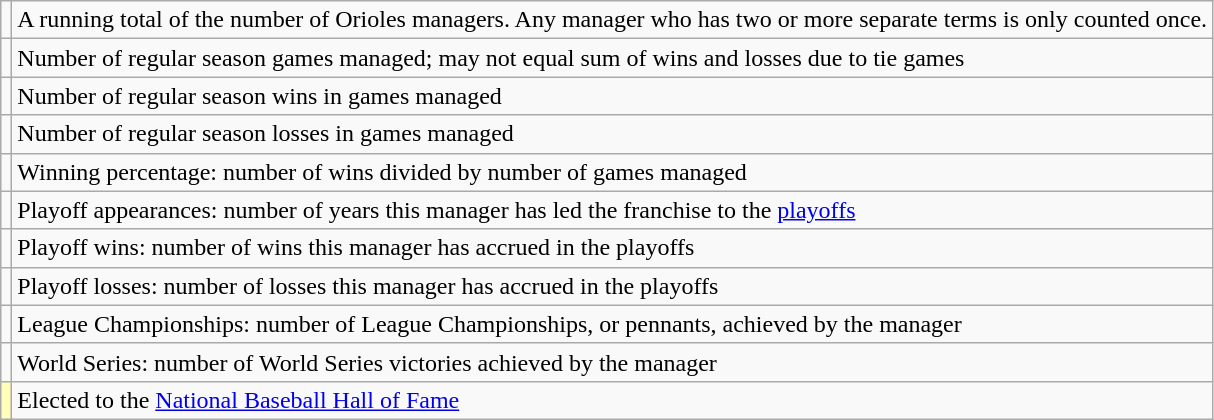<table class="wikitable">
<tr>
<td></td>
<td>A running total of the number of Orioles managers. Any manager who has two or more separate terms is only counted once.</td>
</tr>
<tr>
<td></td>
<td>Number of regular season games managed; may not equal sum of wins and losses due to tie games</td>
</tr>
<tr>
<td></td>
<td>Number of regular season wins in games managed</td>
</tr>
<tr>
<td></td>
<td>Number of regular season losses in games managed</td>
</tr>
<tr>
<td></td>
<td>Winning percentage: number of wins divided by number of games managed</td>
</tr>
<tr>
<td></td>
<td>Playoff appearances: number of years this manager has led the franchise to the <a href='#'>playoffs</a></td>
</tr>
<tr>
<td></td>
<td>Playoff wins: number of wins this manager has accrued in the playoffs</td>
</tr>
<tr>
<td></td>
<td>Playoff losses: number of losses this manager has accrued in the playoffs</td>
</tr>
<tr>
<td></td>
<td>League Championships: number of League Championships, or pennants, achieved by the manager</td>
</tr>
<tr>
<td></td>
<td>World Series: number of World Series victories achieved by the manager</td>
</tr>
<tr>
<td bgcolor="#ffffbb"></td>
<td>Elected to the <a href='#'>National Baseball Hall of Fame</a></td>
</tr>
</table>
